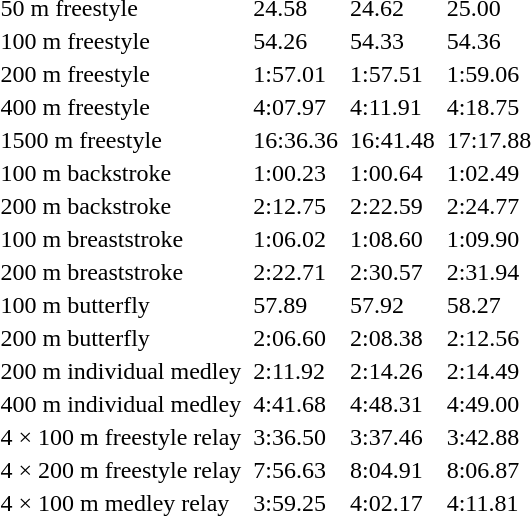<table>
<tr>
<td>50 m freestyle</td>
<td></td>
<td>24.58</td>
<td></td>
<td>24.62</td>
<td></td>
<td>25.00</td>
</tr>
<tr>
<td>100 m freestyle</td>
<td></td>
<td>54.26</td>
<td></td>
<td>54.33</td>
<td></td>
<td>54.36</td>
</tr>
<tr>
<td>200 m freestyle</td>
<td></td>
<td>1:57.01</td>
<td></td>
<td>1:57.51</td>
<td></td>
<td>1:59.06</td>
</tr>
<tr>
<td>400 m freestyle</td>
<td></td>
<td>4:07.97</td>
<td></td>
<td>4:11.91</td>
<td></td>
<td>4:18.75</td>
</tr>
<tr>
<td>1500 m freestyle</td>
<td></td>
<td>16:36.36</td>
<td></td>
<td>16:41.48</td>
<td></td>
<td>17:17.88</td>
</tr>
<tr>
<td>100 m backstroke</td>
<td></td>
<td>1:00.23</td>
<td></td>
<td>1:00.64</td>
<td></td>
<td>1:02.49</td>
</tr>
<tr>
<td>200 m backstroke</td>
<td></td>
<td>2:12.75</td>
<td></td>
<td>2:22.59</td>
<td></td>
<td>2:24.77</td>
</tr>
<tr>
<td>100 m breaststroke</td>
<td></td>
<td>1:06.02</td>
<td></td>
<td>1:08.60</td>
<td></td>
<td>1:09.90</td>
</tr>
<tr>
<td>200 m breaststroke</td>
<td></td>
<td>2:22.71</td>
<td></td>
<td>2:30.57</td>
<td></td>
<td>2:31.94</td>
</tr>
<tr>
<td>100 m butterfly</td>
<td></td>
<td>57.89</td>
<td></td>
<td>57.92</td>
<td></td>
<td>58.27</td>
</tr>
<tr>
<td>200 m butterfly</td>
<td></td>
<td>2:06.60</td>
<td></td>
<td>2:08.38</td>
<td></td>
<td>2:12.56</td>
</tr>
<tr>
<td>200 m individual medley</td>
<td></td>
<td>2:11.92</td>
<td></td>
<td>2:14.26</td>
<td></td>
<td>2:14.49</td>
</tr>
<tr>
<td>400 m individual medley</td>
<td></td>
<td>4:41.68</td>
<td></td>
<td>4:48.31</td>
<td></td>
<td>4:49.00</td>
</tr>
<tr>
<td>4 × 100 m freestyle relay</td>
<td></td>
<td>3:36.50</td>
<td></td>
<td>3:37.46</td>
<td></td>
<td>3:42.88</td>
</tr>
<tr>
<td>4 × 200 m freestyle relay</td>
<td></td>
<td>7:56.63</td>
<td></td>
<td>8:04.91</td>
<td></td>
<td>8:06.87</td>
</tr>
<tr>
<td>4 × 100 m medley relay</td>
<td></td>
<td>3:59.25</td>
<td></td>
<td>4:02.17</td>
<td></td>
<td>4:11.81</td>
</tr>
</table>
